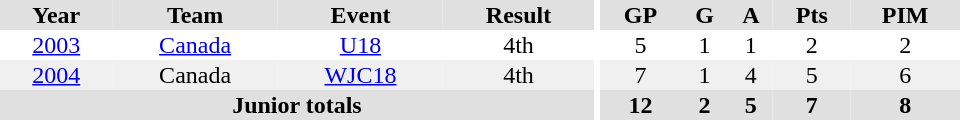<table border="0" cellpadding="1" cellspacing="0" ID="Table3" style="text-align:center; width:40em">
<tr ALIGN="center" bgcolor="#e0e0e0">
<th>Year</th>
<th>Team</th>
<th>Event</th>
<th>Result</th>
<th rowspan="99" bgcolor="#ffffff"></th>
<th>GP</th>
<th>G</th>
<th>A</th>
<th>Pts</th>
<th>PIM</th>
</tr>
<tr>
<td><a href='#'>2003</a></td>
<td><a href='#'>Canada</a></td>
<td><a href='#'>U18</a></td>
<td>4th</td>
<td>5</td>
<td>1</td>
<td>1</td>
<td>2</td>
<td>2</td>
</tr>
<tr bgcolor="#f0f0f0">
<td><a href='#'>2004</a></td>
<td>Canada</td>
<td><a href='#'>WJC18</a></td>
<td>4th</td>
<td>7</td>
<td>1</td>
<td>4</td>
<td>5</td>
<td>6</td>
</tr>
<tr bgcolor="#e0e0e0">
<th colspan=4>Junior totals</th>
<th>12</th>
<th>2</th>
<th>5</th>
<th>7</th>
<th>8</th>
</tr>
</table>
